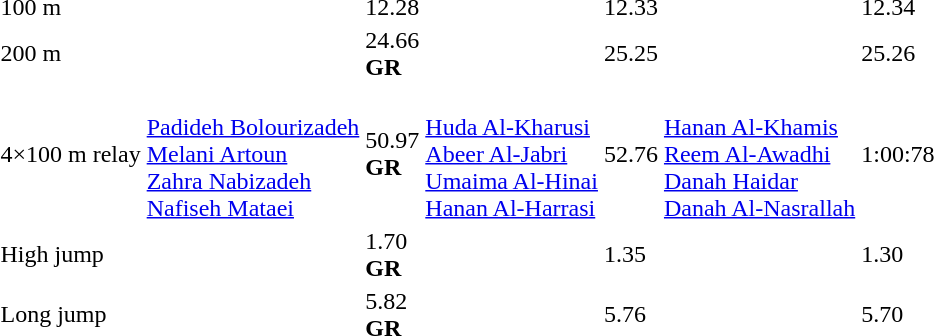<table>
<tr>
<td>100 m</td>
<td></td>
<td>12.28</td>
<td></td>
<td>12.33</td>
<td></td>
<td>12.34</td>
</tr>
<tr>
<td>200 m</td>
<td></td>
<td>24.66<br><strong>GR</strong></td>
<td></td>
<td>25.25</td>
<td></td>
<td>25.26</td>
</tr>
<tr>
<td>4×100 m relay</td>
<td><br><a href='#'>Padideh Bolourizadeh</a><br><a href='#'>Melani Artoun</a><br><a href='#'>Zahra Nabizadeh</a><br><a href='#'>Nafiseh Mataei</a></td>
<td>50.97<br><strong>GR</strong></td>
<td><br><a href='#'>Huda Al-Kharusi</a><br><a href='#'>Abeer Al-Jabri</a><br><a href='#'>Umaima Al-Hinai</a><br><a href='#'>Hanan Al-Harrasi</a></td>
<td>52.76</td>
<td><br><a href='#'>Hanan Al-Khamis</a><br><a href='#'>Reem Al-Awadhi</a><br><a href='#'>Danah Haidar</a><br><a href='#'>Danah Al-Nasrallah</a></td>
<td>1:00:78</td>
</tr>
<tr>
<td>High jump</td>
<td></td>
<td>1.70<br><strong>GR</strong></td>
<td></td>
<td>1.35</td>
<td></td>
<td>1.30</td>
</tr>
<tr>
<td>Long jump</td>
<td></td>
<td>5.82<br><strong>GR</strong></td>
<td></td>
<td>5.76</td>
<td></td>
<td>5.70</td>
</tr>
</table>
